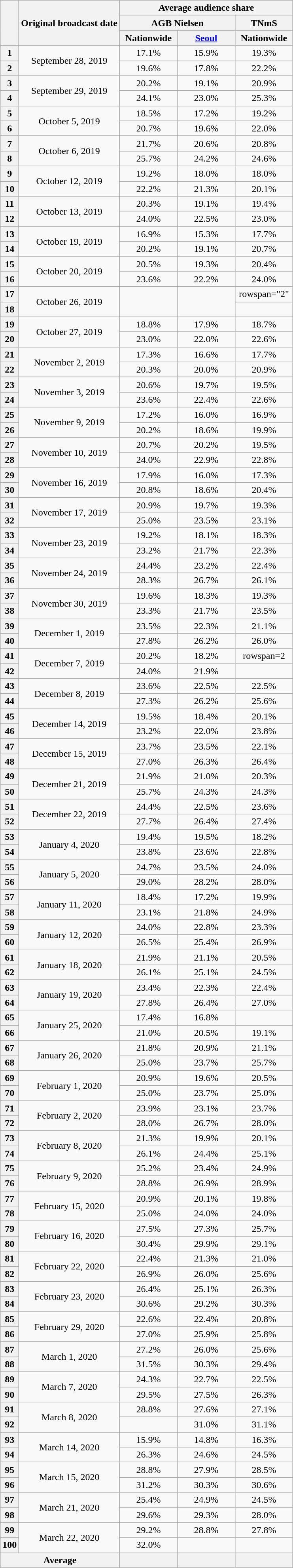<table class="wikitable" style="text-align:center">
<tr>
<th rowspan="3"></th>
<th rowspan="3">Original broadcast date</th>
<th colspan="3">Average audience share</th>
</tr>
<tr>
<th colspan="2">AGB Nielsen</th>
<th>TNmS</th>
</tr>
<tr>
<th width="90">Nationwide</th>
<th width="90"><a href='#'>Seoul</a></th>
<th width="90">Nationwide</th>
</tr>
<tr>
<th>1</th>
<td rowspan="2">September 28, 2019</td>
<td>17.1%</td>
<td>15.9%</td>
<td>19.3%</td>
</tr>
<tr>
<th>2</th>
<td>19.6%</td>
<td>17.8%</td>
<td>22.2%</td>
</tr>
<tr>
<th>3</th>
<td rowspan="2">September 29, 2019</td>
<td>20.2%</td>
<td>19.1%</td>
<td>20.9%</td>
</tr>
<tr>
<th>4</th>
<td>24.1%</td>
<td>23.0%</td>
<td>25.3%</td>
</tr>
<tr>
<th>5</th>
<td rowspan="2">October 5, 2019</td>
<td>18.5%</td>
<td>17.2%</td>
<td>19.2%</td>
</tr>
<tr>
<th>6</th>
<td>20.7%</td>
<td>19.6%</td>
<td>22.0%</td>
</tr>
<tr>
<th>7</th>
<td rowspan="2">October 6, 2019</td>
<td>21.7%</td>
<td>20.6%</td>
<td>20.8%</td>
</tr>
<tr>
<th>8</th>
<td>25.7%</td>
<td>24.2%</td>
<td>24.6%</td>
</tr>
<tr>
<th>9</th>
<td rowspan="2">October 12, 2019</td>
<td>19.2%</td>
<td>18.0%</td>
<td>18.0%</td>
</tr>
<tr>
<th>10</th>
<td>22.2%</td>
<td>21.3%</td>
<td>20.1%</td>
</tr>
<tr>
<th>11</th>
<td rowspan="2">October 13, 2019</td>
<td>20.3%</td>
<td>19.1%</td>
<td>19.4%</td>
</tr>
<tr>
<th>12</th>
<td>24.0%</td>
<td>22.5%</td>
<td>23.0%</td>
</tr>
<tr>
<th>13</th>
<td rowspan="2">October 19, 2019</td>
<td>16.9%</td>
<td>15.3%</td>
<td>17.7%</td>
</tr>
<tr>
<th>14</th>
<td>20.2%</td>
<td>19.1%</td>
<td>20.7%</td>
</tr>
<tr>
<th>15</th>
<td rowspan="2">October 20, 2019</td>
<td>20.5%</td>
<td>19.3%</td>
<td>20.4%</td>
</tr>
<tr>
<th>16</th>
<td>23.6%</td>
<td>22.2%</td>
<td>24.0%</td>
</tr>
<tr>
<th>17</th>
<td rowspan="2">October 26, 2019</td>
<td rowspan="2"></td>
<td rowspan="2"></td>
<td>rowspan="2" </td>
</tr>
<tr>
<th>18</th>
</tr>
<tr>
<th>19</th>
<td rowspan="2">October 27, 2019</td>
<td>18.8%</td>
<td>17.9%</td>
<td>18.7%</td>
</tr>
<tr>
<th>20</th>
<td>23.0%</td>
<td>22.0%</td>
<td>22.6%</td>
</tr>
<tr>
<th>21</th>
<td rowspan="2">November 2, 2019</td>
<td>17.3%</td>
<td>16.6%</td>
<td>17.7%</td>
</tr>
<tr>
<th>22</th>
<td>20.3%</td>
<td>20.0%</td>
<td>20.9%</td>
</tr>
<tr>
<th>23</th>
<td rowspan="2">November 3, 2019</td>
<td>20.6%</td>
<td>19.7%</td>
<td>19.5%</td>
</tr>
<tr>
<th>24</th>
<td>23.6%</td>
<td>22.4%</td>
<td>22.6%</td>
</tr>
<tr>
<th>25</th>
<td rowspan="2">November 9, 2019</td>
<td>17.2%</td>
<td>16.0%</td>
<td>16.9%</td>
</tr>
<tr>
<th>26</th>
<td>20.2%</td>
<td>18.6%</td>
<td>19.9%</td>
</tr>
<tr>
<th>27</th>
<td rowspan="2">November 10, 2019</td>
<td>20.7%</td>
<td>20.2%</td>
<td>19.5%</td>
</tr>
<tr>
<th>28</th>
<td>24.0%</td>
<td>22.9%</td>
<td>22.8%</td>
</tr>
<tr>
<th>29</th>
<td rowspan="2">November 16, 2019</td>
<td>17.9%</td>
<td>16.0%</td>
<td>17.3%</td>
</tr>
<tr>
<th>30</th>
<td>20.8%</td>
<td>18.6%</td>
<td>20.4%</td>
</tr>
<tr>
<th>31</th>
<td rowspan="2">November 17, 2019</td>
<td>20.9%</td>
<td>19.7%</td>
<td>19.3%</td>
</tr>
<tr>
<th>32</th>
<td>25.0%</td>
<td>23.5%</td>
<td>23.1%</td>
</tr>
<tr>
<th>33</th>
<td rowspan="2">November 23, 2019</td>
<td>19.2%</td>
<td>18.1%</td>
<td>18.3%</td>
</tr>
<tr>
<th>34</th>
<td>23.2%</td>
<td>21.7%</td>
<td>22.3%</td>
</tr>
<tr>
<th>35</th>
<td rowspan="2">November 24, 2019</td>
<td>24.4%</td>
<td>23.2%</td>
<td>22.4%</td>
</tr>
<tr>
<th>36</th>
<td>28.3%</td>
<td>26.7%</td>
<td>26.1%</td>
</tr>
<tr>
<th>37</th>
<td rowspan="2">November 30, 2019</td>
<td>19.6%</td>
<td>18.3%</td>
<td>19.3%</td>
</tr>
<tr>
<th>38</th>
<td>23.3%</td>
<td>21.7%</td>
<td>23.5%</td>
</tr>
<tr>
<th>39</th>
<td rowspan="2">December 1, 2019</td>
<td>23.5%</td>
<td>22.3%</td>
<td>21.1%</td>
</tr>
<tr>
<th>40</th>
<td>27.8%</td>
<td>26.2%</td>
<td>26.0%</td>
</tr>
<tr>
<th>41</th>
<td rowspan="2">December 7, 2019</td>
<td>20.2%</td>
<td>18.2%</td>
<td>rowspan=2 </td>
</tr>
<tr>
<th>42</th>
<td>24.0%</td>
<td>21.9%</td>
</tr>
<tr>
<th>43</th>
<td rowspan="2">December 8, 2019</td>
<td>23.6%</td>
<td>22.5%</td>
<td>22.5%</td>
</tr>
<tr>
<th>44</th>
<td>27.3%</td>
<td>26.2%</td>
<td>25.6%</td>
</tr>
<tr>
<th>45</th>
<td rowspan="2">December 14, 2019</td>
<td>19.5%</td>
<td>18.4%</td>
<td>20.1%</td>
</tr>
<tr>
<th>46</th>
<td>23.2%</td>
<td>22.0%</td>
<td>23.8%</td>
</tr>
<tr>
<th>47</th>
<td rowspan="2">December 15, 2019</td>
<td>23.7%</td>
<td>23.5%</td>
<td>22.1%</td>
</tr>
<tr>
<th>48</th>
<td>27.0%</td>
<td>26.3%</td>
<td>26.4%</td>
</tr>
<tr>
<th>49</th>
<td rowspan="2">December 21, 2019</td>
<td>21.9%</td>
<td>21.0%</td>
<td>20.3%</td>
</tr>
<tr>
<th>50</th>
<td>25.7%</td>
<td>24.3%</td>
<td>24.3%</td>
</tr>
<tr>
<th>51</th>
<td rowspan="2">December 22, 2019</td>
<td>24.4%</td>
<td>22.5%</td>
<td>23.6%</td>
</tr>
<tr>
<th>52</th>
<td>27.7%</td>
<td>26.4%</td>
<td>27.4%</td>
</tr>
<tr>
<th>53</th>
<td rowspan="2">January 4, 2020</td>
<td>19.4%</td>
<td>19.5%</td>
<td>18.2%</td>
</tr>
<tr>
<th>54</th>
<td>23.8%</td>
<td>23.6%</td>
<td>22.8%</td>
</tr>
<tr>
<th>55</th>
<td rowspan="2">January 5, 2020</td>
<td>24.7%</td>
<td>23.5%</td>
<td>24.0%</td>
</tr>
<tr>
<th>56</th>
<td>29.0%</td>
<td>28.2%</td>
<td>28.0%</td>
</tr>
<tr>
<th>57</th>
<td rowspan="2">January 11, 2020</td>
<td>18.4%</td>
<td>17.2%</td>
<td>19.9%</td>
</tr>
<tr>
<th>58</th>
<td>23.1%</td>
<td>21.8%</td>
<td>24.9%</td>
</tr>
<tr>
<th>59</th>
<td rowspan="2">January 12, 2020</td>
<td>24.0%</td>
<td>22.8%</td>
<td>23.3%</td>
</tr>
<tr>
<th>60</th>
<td>26.5%</td>
<td>25.4%</td>
<td>26.9%</td>
</tr>
<tr>
<th>61</th>
<td rowspan="2">January 18, 2020</td>
<td>21.9%</td>
<td>21.1%</td>
<td>20.5%</td>
</tr>
<tr>
<th>62</th>
<td>26.1%</td>
<td>25.1%</td>
<td>24.5%</td>
</tr>
<tr>
<th>63</th>
<td rowspan="2">January 19, 2020</td>
<td>23.4%</td>
<td>22.3%</td>
<td>22.4%</td>
</tr>
<tr>
<th>64</th>
<td>27.8%</td>
<td>26.4%</td>
<td>27.0%</td>
</tr>
<tr>
<th>65</th>
<td rowspan="2">January 25, 2020</td>
<td>17.4%</td>
<td>16.8%</td>
<td></td>
</tr>
<tr>
<th>66</th>
<td>21.0%</td>
<td>20.5%</td>
<td>19.1%</td>
</tr>
<tr>
<th>67</th>
<td rowspan="2">January 26, 2020</td>
<td>21.8%</td>
<td>20.9%</td>
<td>21.1%</td>
</tr>
<tr>
<th>68</th>
<td>25.0%</td>
<td>23.7%</td>
<td>25.7%</td>
</tr>
<tr>
<th>69</th>
<td rowspan="2">February 1, 2020</td>
<td>20.9%</td>
<td>19.6%</td>
<td>20.5%</td>
</tr>
<tr>
<th>70</th>
<td>25.0%</td>
<td>23.7%</td>
<td>25.0%</td>
</tr>
<tr>
<th>71</th>
<td rowspan="2">February 2, 2020</td>
<td>23.9%</td>
<td>23.1%</td>
<td>23.7%</td>
</tr>
<tr>
<th>72</th>
<td>28.0%</td>
<td>26.7%</td>
<td>28.0%</td>
</tr>
<tr>
<th>73</th>
<td rowspan="2">February 8, 2020</td>
<td>21.3%</td>
<td>19.9%</td>
<td>20.1%</td>
</tr>
<tr>
<th>74</th>
<td>26.1%</td>
<td>24.4%</td>
<td>25.1%</td>
</tr>
<tr>
<th>75</th>
<td rowspan="2">February 9, 2020</td>
<td>25.2%</td>
<td>23.4%</td>
<td>24.9%</td>
</tr>
<tr>
<th>76</th>
<td>28.8%</td>
<td>26.9%</td>
<td>28.9%</td>
</tr>
<tr>
<th>77</th>
<td rowspan="2">February 15, 2020</td>
<td>20.9%</td>
<td>20.1%</td>
<td>19.8%</td>
</tr>
<tr>
<th>78</th>
<td>25.0%</td>
<td>24.0%</td>
<td>24.0%</td>
</tr>
<tr>
<th>79</th>
<td rowspan="2">February 16, 2020</td>
<td>27.5%</td>
<td>27.3%</td>
<td>25.7%</td>
</tr>
<tr>
<th>80</th>
<td>30.4%</td>
<td>29.9%</td>
<td>29.1%</td>
</tr>
<tr>
<th>81</th>
<td rowspan="2">February 22, 2020</td>
<td>22.4%</td>
<td>21.3%</td>
<td>21.0%</td>
</tr>
<tr>
<th>82</th>
<td>26.9%</td>
<td>26.0%</td>
<td>25.6%</td>
</tr>
<tr>
<th>83</th>
<td rowspan="2">February 23, 2020</td>
<td>26.4%</td>
<td>25.1%</td>
<td>26.3%</td>
</tr>
<tr>
<th>84</th>
<td>30.6%</td>
<td>29.2%</td>
<td>30.3%</td>
</tr>
<tr>
<th>85</th>
<td rowspan="2">February 29, 2020</td>
<td>22.6%</td>
<td>22.4%</td>
<td>20.8%</td>
</tr>
<tr>
<th>86</th>
<td>27.0%</td>
<td>25.9%</td>
<td>25.8%</td>
</tr>
<tr>
<th>87</th>
<td rowspan="2">March 1, 2020</td>
<td>27.2%</td>
<td>26.0%</td>
<td>25.6%</td>
</tr>
<tr>
<th>88</th>
<td>31.5%</td>
<td>30.3%</td>
<td>29.4%</td>
</tr>
<tr>
<th>89</th>
<td rowspan="2">March 7, 2020</td>
<td>24.3%</td>
<td>22.7%</td>
<td>22.5%</td>
</tr>
<tr>
<th>90</th>
<td>29.5%</td>
<td>27.5%</td>
<td>26.3%</td>
</tr>
<tr>
<th>91</th>
<td rowspan="2">March 8, 2020</td>
<td>28.8%</td>
<td>27.6%</td>
<td>27.1%</td>
</tr>
<tr>
<th>92</th>
<td></td>
<td>31.0%</td>
<td>31.1%</td>
</tr>
<tr>
<th>93</th>
<td rowspan="2">March 14, 2020</td>
<td>15.9%</td>
<td>14.8%</td>
<td>16.3%</td>
</tr>
<tr>
<th>94</th>
<td>26.3%</td>
<td>24.6%</td>
<td>24.5%</td>
</tr>
<tr>
<th>95</th>
<td rowspan="2">March 15, 2020</td>
<td>28.8%</td>
<td>27.9%</td>
<td>28.5%</td>
</tr>
<tr>
<th>96</th>
<td>31.2%</td>
<td>30.3%</td>
<td>30.6%</td>
</tr>
<tr>
<th>97</th>
<td rowspan="2">March 21, 2020</td>
<td>25.4%</td>
<td>24.9%</td>
<td>24.5%</td>
</tr>
<tr>
<th>98</th>
<td>29.6%</td>
<td>29.3%</td>
<td>28.0%</td>
</tr>
<tr>
<th>99</th>
<td rowspan="2">March 22, 2020</td>
<td>29.2%</td>
<td>28.8%</td>
<td>27.8%</td>
</tr>
<tr>
<th>100</th>
<td>32.0%</td>
<td></td>
<td></td>
</tr>
<tr>
<th colspan="2">Average</th>
<th></th>
<th></th>
<th></th>
</tr>
</table>
